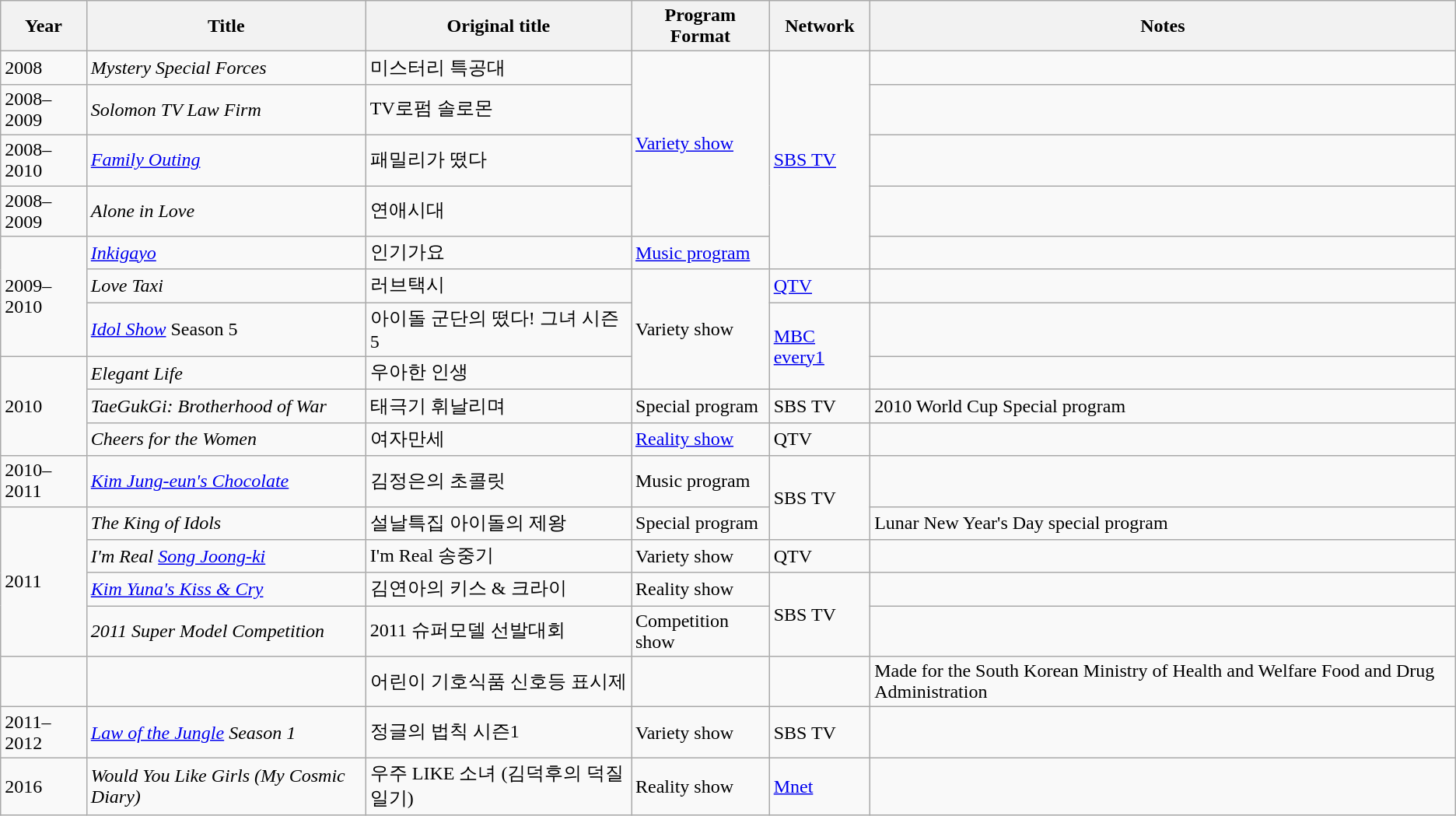<table class="wikitable">
<tr>
<th>Year</th>
<th>Title</th>
<th>Original title</th>
<th>Program Format</th>
<th>Network</th>
<th>Notes</th>
</tr>
<tr>
<td>2008</td>
<td><em>Mystery Special Forces</em></td>
<td>미스터리 특공대</td>
<td rowspan="4"><a href='#'>Variety show</a></td>
<td rowspan="5"><a href='#'>SBS TV</a></td>
<td></td>
</tr>
<tr>
<td>2008–2009</td>
<td><em>Solomon TV Law Firm</em></td>
<td>TV로펌 솔로몬</td>
<td></td>
</tr>
<tr>
<td>2008–2010</td>
<td><em><a href='#'>Family Outing</a></em></td>
<td>패밀리가 떴다</td>
<td></td>
</tr>
<tr>
<td>2008–2009</td>
<td><em>Alone in Love</em></td>
<td>연애시대</td>
<td></td>
</tr>
<tr>
<td rowspan="3">2009–2010</td>
<td><em><a href='#'>Inkigayo</a></em></td>
<td>인기가요</td>
<td><a href='#'>Music program</a></td>
<td></td>
</tr>
<tr>
<td><em>Love Taxi</em></td>
<td>러브택시</td>
<td rowspan="3">Variety show</td>
<td><a href='#'>QTV</a></td>
<td></td>
</tr>
<tr>
<td><em><a href='#'>Idol Show</a></em> Season 5</td>
<td>아이돌 군단의 떴다! 그녀 시즌5</td>
<td rowspan="2"><a href='#'>MBC every1</a></td>
<td></td>
</tr>
<tr>
<td rowspan="3">2010</td>
<td><em>Elegant Life</em></td>
<td>우아한 인생</td>
<td></td>
</tr>
<tr>
<td><em>TaeGukGi: Brotherhood of War</em></td>
<td>태극기 휘날리며</td>
<td>Special program</td>
<td>SBS TV</td>
<td>2010 World Cup Special program</td>
</tr>
<tr>
<td><em>Cheers for the Women</em></td>
<td>여자만세</td>
<td><a href='#'>Reality show</a></td>
<td>QTV</td>
<td></td>
</tr>
<tr>
<td>2010–2011</td>
<td><em><a href='#'>Kim Jung-eun's Chocolate</a></em></td>
<td>김정은의 초콜릿</td>
<td>Music program</td>
<td rowspan="2">SBS TV</td>
<td></td>
</tr>
<tr>
<td rowspan="4">2011</td>
<td><em>The King of Idols</em></td>
<td>설날특집 아이돌의 제왕</td>
<td>Special program</td>
<td>Lunar New Year's Day special program</td>
</tr>
<tr>
<td><em>I'm Real <a href='#'>Song Joong-ki</a></em></td>
<td>I'm Real 송중기</td>
<td>Variety show</td>
<td>QTV</td>
<td></td>
</tr>
<tr>
<td><em><a href='#'>Kim Yuna's Kiss & Cry</a></em></td>
<td>김연아의 키스 & 크라이</td>
<td>Reality show</td>
<td rowspan="2">SBS TV</td>
<td></td>
</tr>
<tr>
<td><em>2011 Super Model Competition</em></td>
<td>2011 슈퍼모델 선발대회</td>
<td>Competition show</td>
<td></td>
</tr>
<tr>
<td></td>
<td></td>
<td>어린이 기호식품 신호등 표시제</td>
<td></td>
<td></td>
<td>Made for the South Korean Ministry of Health and Welfare Food and Drug Administration</td>
</tr>
<tr>
<td>2011–2012</td>
<td><em><a href='#'>Law of the Jungle</a> Season 1</em></td>
<td>정글의 법칙 시즌1</td>
<td>Variety show</td>
<td>SBS TV</td>
<td></td>
</tr>
<tr>
<td>2016</td>
<td><em>Would You Like Girls (My Cosmic Diary)</em></td>
<td>우주 LIKE 소녀 (김덕후의 덕질일기)</td>
<td>Reality show</td>
<td><a href='#'>Mnet</a></td>
<td></td>
</tr>
</table>
